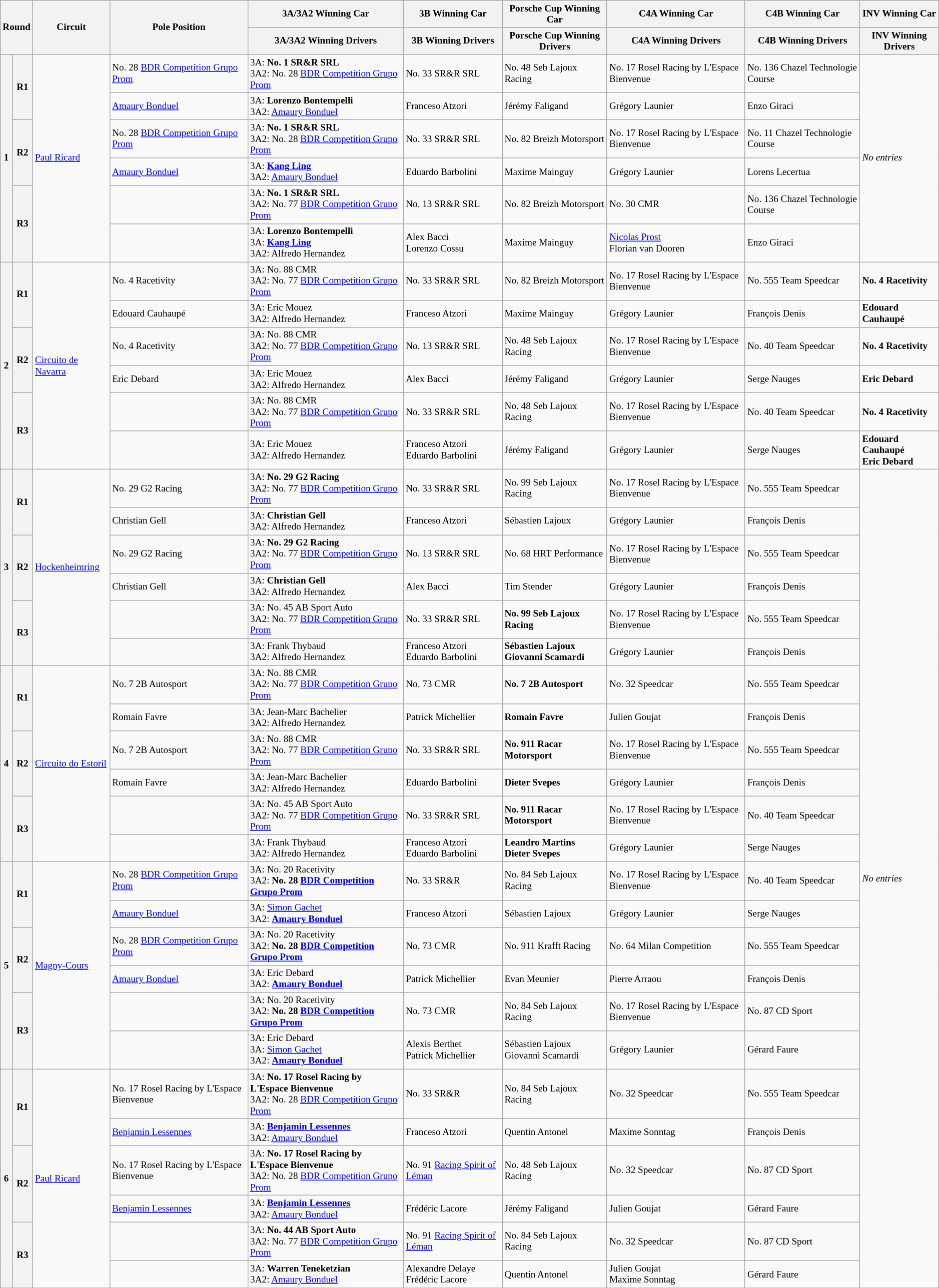<table class="wikitable" style="font-size: 80%;">
<tr>
<th rowspan=2 colspan=2>Round</th>
<th rowspan=2>Circuit</th>
<th rowspan=2>Pole Position</th>
<th>3A/3A2 Winning Car</th>
<th>3B Winning Car</th>
<th>Porsche Cup Winning Car</th>
<th>C4A Winning Car</th>
<th>C4B Winning Car</th>
<th>INV Winning Car</th>
</tr>
<tr>
<th>3A/3A2 Winning Drivers</th>
<th>3B Winning Drivers</th>
<th>Porsche Cup Winning Drivers</th>
<th>C4A Winning Drivers</th>
<th>C4B Winning Drivers</th>
<th>INV Winning Drivers</th>
</tr>
<tr>
<th rowspan=6>1</th>
<th rowspan=2>R1</th>
<td rowspan=6> <a href='#'>Paul Ricard</a></td>
<td> No. 28 <a href='#'>BDR Competition Grupo Prom</a></td>
<td>3A: <strong> No. 1 SR&R SRL</strong><br> 3A2:  No. 28 <a href='#'>BDR Competition Grupo Prom</a></td>
<td> No. 33 SR&R SRL</td>
<td> No. 48 Seb Lajoux Racing</td>
<td> No. 17 Rosel Racing by L'Espace Bienvenue</td>
<td> No. 136 Chazel Technologie Course</td>
<td rowspan=6><em>No entries</em></td>
</tr>
<tr>
<td> <a href='#'>Amaury Bonduel</a></td>
<td>3A: <strong> Lorenzo Bontempelli</strong><br> 3A2:  <a href='#'>Amaury Bonduel</a></td>
<td> Franceso Atzori</td>
<td> Jérémy Faligand</td>
<td> Grégory Launier</td>
<td> Enzo Giraci</td>
</tr>
<tr>
<th rowspan=2>R2</th>
<td> No. 28 <a href='#'>BDR Competition Grupo Prom</a></td>
<td>3A: <strong> No. 1 SR&R SRL</strong><br> 3A2:  No. 28 <a href='#'>BDR Competition Grupo Prom</a></td>
<td> No. 33 SR&R SRL</td>
<td> No. 82 Breizh Motorsport</td>
<td> No. 17 Rosel Racing by L'Espace Bienvenue</td>
<td> No. 11 Chazel Technologie Course</td>
</tr>
<tr>
<td> <a href='#'>Amaury Bonduel</a></td>
<td>3A: <strong> <a href='#'>Kang Ling</a></strong><br> 3A2:  <a href='#'>Amaury Bonduel</a></td>
<td> Eduardo Barbolini</td>
<td> Maxime Mainguy</td>
<td> Grégory Launier</td>
<td> Lorens Lecertua</td>
</tr>
<tr>
<th rowspan=2>R3</th>
<td></td>
<td>3A: <strong> No. 1 SR&R SRL</strong><br> 3A2:  No. 77 <a href='#'>BDR Competition Grupo Prom</a></td>
<td> No. 13 SR&R SRL</td>
<td> No. 82 Breizh Motorsport</td>
<td> No. 30 CMR</td>
<td> No. 136 Chazel Technologie Course</td>
</tr>
<tr>
<td></td>
<td>3A: <strong> Lorenzo Bontempelli</strong><br>3A: <strong> <a href='#'>Kang Ling</a></strong><br> 3A2:  Alfredo Hernandez</td>
<td> Alex Bacci<br> Lorenzo Cossu</td>
<td> Maxime Mainguy</td>
<td> <a href='#'>Nicolas Prost</a><br> Florian van Dooren</td>
<td> Enzo Giraci</td>
</tr>
<tr>
<th rowspan=6>2</th>
<th rowspan=2>R1</th>
<td rowspan=6> <a href='#'>Circuito de Navarra</a></td>
<td> No. 4 Racetivity</td>
<td>3A:  No. 88 CMR<br>3A2:  No. 77 <a href='#'>BDR Competition Grupo Prom</a></td>
<td> No. 33 SR&R SRL</td>
<td> No. 82 Breizh Motorsport</td>
<td> No. 17 Rosel Racing by L'Espace Bienvenue</td>
<td> No. 555 Team Speedcar</td>
<td><strong> No. 4 Racetivity</strong></td>
</tr>
<tr>
<td> Edouard Cauhaupé</td>
<td>3A:  Eric Mouez<br>3A2:  Alfredo Hernandez</td>
<td> Franceso Atzori</td>
<td> Maxime Mainguy</td>
<td> Grégory Launier</td>
<td> François Denis</td>
<td><strong> Edouard Cauhaupé</strong></td>
</tr>
<tr>
<th rowspan=2>R2</th>
<td> No. 4 Racetivity</td>
<td>3A:  No. 88 CMR<br>3A2:  No. 77 <a href='#'>BDR Competition Grupo Prom</a></td>
<td> No. 13 SR&R SRL</td>
<td> No. 48 Seb Lajoux Racing</td>
<td> No. 17 Rosel Racing by L'Espace Bienvenue</td>
<td> No. 40 Team Speedcar</td>
<td><strong> No. 4 Racetivity</strong></td>
</tr>
<tr>
<td> Eric Debard</td>
<td>3A:  Eric Mouez<br>3A2:  Alfredo Hernandez</td>
<td> Alex Bacci</td>
<td> Jérémy Faligand</td>
<td> Grégory Launier</td>
<td> Serge Nauges</td>
<td><strong> Eric Debard</strong></td>
</tr>
<tr>
<th rowspan=2>R3</th>
<td></td>
<td>3A:  No. 88 CMR<br>3A2:  No. 77 <a href='#'>BDR Competition Grupo Prom</a></td>
<td> No. 33 SR&R SRL</td>
<td> No. 48 Seb Lajoux Racing</td>
<td> No. 17 Rosel Racing by L'Espace Bienvenue</td>
<td> No. 40 Team Speedcar</td>
<td><strong> No. 4 Racetivity</strong></td>
</tr>
<tr>
<td></td>
<td>3A:  Eric Mouez<br>3A2:  Alfredo Hernandez</td>
<td> Franceso Atzori<br> Eduardo Barbolini</td>
<td> Jérémy Faligand</td>
<td> Grégory Launier</td>
<td> Serge Nauges</td>
<td><strong> Edouard Cauhaupé<br> Eric Debard</strong></td>
</tr>
<tr>
<th rowspan=6>3</th>
<th rowspan=2>R1</th>
<td rowspan=6> <a href='#'>Hockenheimring</a></td>
<td> No. 29 G2 Racing</td>
<td>3A: <strong> No. 29 G2 Racing</strong><br>3A2:  No. 77 <a href='#'>BDR Competition Grupo Prom</a></td>
<td> No. 33 SR&R SRL</td>
<td> No. 99 Seb Lajoux Racing</td>
<td> No. 17 Rosel Racing by L'Espace Bienvenue</td>
<td> No. 555 Team Speedcar</td>
<td rowspan=24><em>No entries</em></td>
</tr>
<tr>
<td> Christian Gell</td>
<td>3A: <strong> Christian Gell</strong><br>3A2:  Alfredo Hernandez</td>
<td> Franceso Atzori</td>
<td> Sébastien Lajoux</td>
<td> Grégory Launier</td>
<td> François Denis</td>
</tr>
<tr>
<th rowspan=2>R2</th>
<td> No. 29 G2 Racing</td>
<td>3A: <strong> No. 29 G2 Racing</strong><br>3A2:  No. 77 <a href='#'>BDR Competition Grupo Prom</a></td>
<td> No. 13 SR&R SRL</td>
<td> No. 68 HRT Performance</td>
<td> No. 17 Rosel Racing by L'Espace Bienvenue</td>
<td> No. 555 Team Speedcar</td>
</tr>
<tr>
<td> Christian Gell</td>
<td>3A: <strong> Christian Gell</strong><br>3A2:  Alfredo Hernandez</td>
<td> Alex Bacci</td>
<td> Tim Stender</td>
<td> Grégory Launier</td>
<td> François Denis</td>
</tr>
<tr>
<th rowspan=2>R3</th>
<td></td>
<td>3A:  No. 45 AB Sport Auto<br>3A2:  No. 77 <a href='#'>BDR Competition Grupo Prom</a></td>
<td> No. 33 SR&R SRL</td>
<td><strong> No. 99 Seb Lajoux Racing</strong></td>
<td> No. 17 Rosel Racing by L'Espace Bienvenue</td>
<td> No. 555 Team Speedcar</td>
</tr>
<tr>
<td></td>
<td>3A:  Frank Thybaud<br>3A2:  Alfredo Hernandez</td>
<td> Franceso Atzori<br> Eduardo Barbolini</td>
<td><strong> Sébastien Lajoux<br> Giovanni Scamardi</strong></td>
<td> Grégory Launier</td>
<td> François Denis</td>
</tr>
<tr>
<th rowspan=6>4</th>
<th rowspan=2>R1</th>
<td rowspan=6> <a href='#'>Circuito do Estoril</a></td>
<td> No. 7 2B Autosport</td>
<td>3A:  No. 88 CMR<br>3A2:  No. 77 <a href='#'>BDR Competition Grupo Prom</a></td>
<td> No. 73 CMR</td>
<td><strong> No. 7 2B Autosport</strong></td>
<td> No. 32 Speedcar</td>
<td> No. 555 Team Speedcar</td>
</tr>
<tr>
<td> Romain Favre</td>
<td>3A:  Jean-Marc Bachelier<br>3A2:  Alfredo Hernandez</td>
<td> Patrick Michellier</td>
<td><strong> Romain Favre</strong></td>
<td> Julien Goujat</td>
<td> François Denis</td>
</tr>
<tr>
<th rowspan=2>R2</th>
<td> No. 7 2B Autosport</td>
<td>3A:  No. 88 CMR<br>3A2:  No. 77 <a href='#'>BDR Competition Grupo Prom</a></td>
<td> No. 33 SR&R SRL</td>
<td><strong> No. 911 Racar Motorsport</strong></td>
<td> No. 17 Rosel Racing by L'Espace Bienvenue</td>
<td> No. 555 Team Speedcar</td>
</tr>
<tr>
<td> Romain Favre</td>
<td>3A:  Jean-Marc Bachelier<br>3A2:  Alfredo Hernandez</td>
<td> Eduardo Barbolini</td>
<td><strong> Dieter Svepes</strong></td>
<td> Grégory Launier</td>
<td> François Denis</td>
</tr>
<tr>
<th rowspan=2>R3</th>
<td></td>
<td>3A:  No. 45 AB Sport Auto<br>3A2:  No. 77 <a href='#'>BDR Competition Grupo Prom</a></td>
<td> No. 33 SR&R SRL</td>
<td><strong> No. 911 Racar Motorsport</strong></td>
<td> No. 17 Rosel Racing by L'Espace Bienvenue</td>
<td> No. 40 Team Speedcar</td>
</tr>
<tr>
<td></td>
<td>3A:  Frank Thybaud<br>3A2:  Alfredo Hernandez</td>
<td> Franceso Atzori<br> Eduardo Barbolini</td>
<td><strong> Leandro Martins<br> Dieter Svepes</strong></td>
<td> Grégory Launier</td>
<td> Serge Nauges</td>
</tr>
<tr>
<th rowspan=6>5</th>
<th rowspan=2>R1</th>
<td rowspan=6> <a href='#'>Magny-Cours</a></td>
<td> No. 28 <a href='#'>BDR Competition Grupo Prom</a></td>
<td>3A:  No. 20 Racetivity<br>3A2: <strong> No. 28 <a href='#'>BDR Competition Grupo Prom</a></strong></td>
<td> No. 33 SR&R</td>
<td> No. 84 Seb Lajoux Racing</td>
<td> No. 17 Rosel Racing by L'Espace Bienvenue</td>
<td> No. 40 Team Speedcar</td>
</tr>
<tr>
<td> <a href='#'>Amaury Bonduel</a></td>
<td>3A:  <a href='#'>Simon Gachet</a><br>3A2: <strong> <a href='#'>Amaury Bonduel</a></strong></td>
<td> Franceso Atzori</td>
<td> Sébastien Lajoux</td>
<td> Grégory Launier</td>
<td> Serge Nauges</td>
</tr>
<tr>
<th rowspan=2>R2</th>
<td> No. 28 <a href='#'>BDR Competition Grupo Prom</a></td>
<td>3A:  No. 20 Racetivity<br>3A2: <strong> No. 28 <a href='#'>BDR Competition Grupo Prom</a></strong></td>
<td> No. 73 CMR</td>
<td> No. 911 Krafft Racing</td>
<td> No. 64 Milan Competition</td>
<td> No. 555 Team Speedcar</td>
</tr>
<tr>
<td> <a href='#'>Amaury Bonduel</a></td>
<td>3A:  Eric Debard<br>3A2: <strong> <a href='#'>Amaury Bonduel</a></strong></td>
<td> Patrick Michellier</td>
<td> Evan Meunier</td>
<td> Pierre Arraou</td>
<td> François Denis</td>
</tr>
<tr>
<th rowspan=2>R3</th>
<td></td>
<td>3A:  No. 20 Racetivity<br>3A2: <strong> No. 28 <a href='#'>BDR Competition Grupo Prom</a></strong></td>
<td> No. 73 CMR</td>
<td> No. 84 Seb Lajoux Racing</td>
<td> No. 17 Rosel Racing by L'Espace Bienvenue</td>
<td> No. 87 CD Sport</td>
</tr>
<tr>
<td></td>
<td>3A:  Eric Debard<br>3A:  <a href='#'>Simon Gachet</a><br>3A2: <strong> <a href='#'>Amaury Bonduel</a></strong></td>
<td> Alexis Berthet<br> Patrick Michellier</td>
<td> Sébastien Lajoux<br> Giovanni Scamardi</td>
<td> Grégory Launier</td>
<td> Gérard Faure</td>
</tr>
<tr>
<th rowspan=6>6</th>
<th rowspan=2>R1</th>
<td rowspan=6> <a href='#'>Paul Ricard</a></td>
<td> No. 17 Rosel Racing by L'Espace Bienvenue</td>
<td>3A: <strong> No. 17 Rosel Racing by L'Espace Bienvenue</strong><br>3A2:  No. 28 <a href='#'>BDR Competition Grupo Prom</a></td>
<td> No. 33 SR&R</td>
<td> No. 84 Seb Lajoux Racing</td>
<td> No. 32 Speedcar</td>
<td> No. 555 Team Speedcar</td>
</tr>
<tr>
<td> <a href='#'>Benjamin Lessennes</a></td>
<td>3A: <strong> <a href='#'>Benjamin Lessennes</a></strong><br>3A2:  <a href='#'>Amaury Bonduel</a></td>
<td> Franceso Atzori</td>
<td> Quentin Antonel</td>
<td> Maxime Sonntag</td>
<td> François Denis</td>
</tr>
<tr>
<th rowspan=2>R2</th>
<td> No. 17 Rosel Racing by L'Espace Bienvenue</td>
<td>3A: <strong> No. 17 Rosel Racing by L'Espace Bienvenue</strong><br>3A2:  No. 28 <a href='#'>BDR Competition Grupo Prom</a></td>
<td> No. 91 <a href='#'>Racing Spirit of Léman</a></td>
<td> No. 48 Seb Lajoux Racing</td>
<td> No. 32 Speedcar</td>
<td> No. 87 CD Sport</td>
</tr>
<tr>
<td> <a href='#'>Benjamin Lessennes</a></td>
<td>3A: <strong> <a href='#'>Benjamin Lessennes</a></strong><br>3A2:  <a href='#'>Amaury Bonduel</a></td>
<td> Frédéric Lacore</td>
<td> Jérémy Faligand</td>
<td> Julien Goujat</td>
<td> Gérard Faure</td>
</tr>
<tr>
<th rowspan=2>R3</th>
<td></td>
<td>3A: <strong> No. 44 AB Sport Auto</strong><br>3A2:  No. 77 <a href='#'>BDR Competition Grupo Prom</a></td>
<td> No. 91 <a href='#'>Racing Spirit of Léman</a></td>
<td> No. 84 Seb Lajoux Racing</td>
<td> No. 32 Speedcar</td>
<td> No. 87 CD Sport</td>
</tr>
<tr>
<td></td>
<td>3A: <strong> Warren Teneketzian</strong><br>3A2:  <a href='#'>Amaury Bonduel</a></td>
<td> Alexandre Delaye<br> Frédéric Lacore</td>
<td> Quentin Antonel</td>
<td> Julien Goujat<br> Maxime Sonntag</td>
<td> Gérard Faure</td>
</tr>
<tr>
</tr>
</table>
